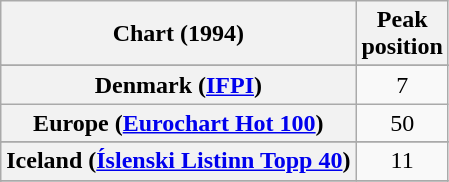<table class="wikitable sortable plainrowheaders" style="text-align:center">
<tr>
<th>Chart (1994)</th>
<th>Peak<br>position</th>
</tr>
<tr>
</tr>
<tr>
</tr>
<tr>
<th scope="row">Denmark (<a href='#'>IFPI</a>)</th>
<td>7</td>
</tr>
<tr>
<th scope="row">Europe (<a href='#'>Eurochart Hot 100</a>)</th>
<td>50</td>
</tr>
<tr>
</tr>
<tr>
<th scope="row">Iceland (<a href='#'>Íslenski Listinn Topp 40</a>)</th>
<td>11</td>
</tr>
<tr>
</tr>
<tr>
</tr>
<tr>
</tr>
<tr>
</tr>
</table>
